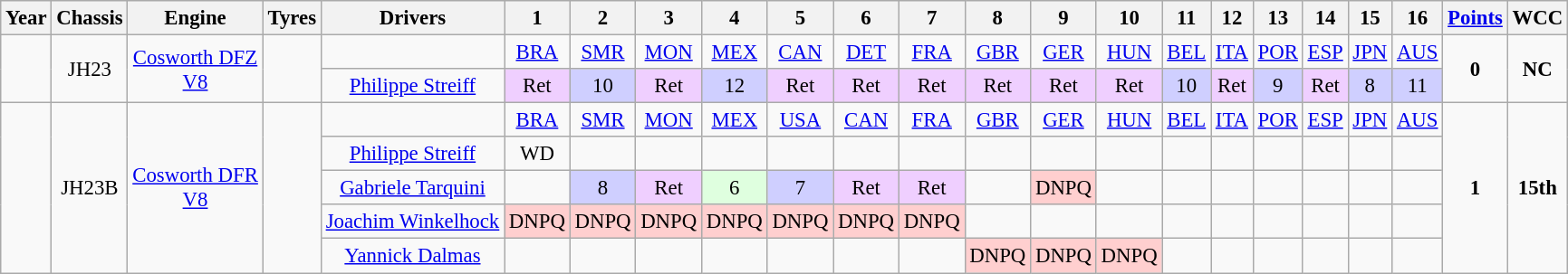<table class="wikitable" style="text-align:center; font-size:95%">
<tr>
<th>Year</th>
<th>Chassis</th>
<th>Engine</th>
<th>Tyres</th>
<th>Drivers</th>
<th>1</th>
<th>2</th>
<th>3</th>
<th>4</th>
<th>5</th>
<th>6</th>
<th>7</th>
<th>8</th>
<th>9</th>
<th>10</th>
<th>11</th>
<th>12</th>
<th>13</th>
<th>14</th>
<th>15</th>
<th>16</th>
<th><a href='#'>Points</a></th>
<th>WCC</th>
</tr>
<tr>
<td rowspan="2"></td>
<td rowspan="2">JH23</td>
<td rowspan="2"><a href='#'>Cosworth DFZ</a><br><a href='#'>V8</a></td>
<td rowspan="2"></td>
<td></td>
<td><a href='#'>BRA</a></td>
<td><a href='#'>SMR</a></td>
<td><a href='#'>MON</a></td>
<td><a href='#'>MEX</a></td>
<td><a href='#'>CAN</a></td>
<td><a href='#'>DET</a></td>
<td><a href='#'>FRA</a></td>
<td><a href='#'>GBR</a></td>
<td><a href='#'>GER</a></td>
<td><a href='#'>HUN</a></td>
<td><a href='#'>BEL</a></td>
<td><a href='#'>ITA</a></td>
<td><a href='#'>POR</a></td>
<td><a href='#'>ESP</a></td>
<td><a href='#'>JPN</a></td>
<td><a href='#'>AUS</a></td>
<td rowspan="2"><strong>0</strong></td>
<td rowspan="2"><strong>NC</strong></td>
</tr>
<tr>
<td><a href='#'>Philippe Streiff</a></td>
<td style="background:#EFCFFF;">Ret</td>
<td style="background:#CFCFFF;">10</td>
<td style="background:#EFCFFF;">Ret</td>
<td style="background:#CFCFFF;">12</td>
<td style="background:#EFCFFF;">Ret</td>
<td style="background:#EFCFFF;">Ret</td>
<td style="background:#EFCFFF;">Ret</td>
<td style="background:#EFCFFF;">Ret</td>
<td style="background:#EFCFFF;">Ret</td>
<td style="background:#EFCFFF;">Ret</td>
<td style="background:#CFCFFF;">10</td>
<td style="background:#EFCFFF;">Ret</td>
<td style="background:#CFCFFF;">9</td>
<td style="background:#EFCFFF;">Ret</td>
<td style="background:#CFCFFF;">8</td>
<td style="background:#CFCFFF;">11</td>
</tr>
<tr>
<td rowspan="5"></td>
<td rowspan="5">JH23B</td>
<td rowspan="5"><a href='#'>Cosworth DFR</a><br><a href='#'>V8</a></td>
<td rowspan="5"></td>
<td></td>
<td><a href='#'>BRA</a></td>
<td><a href='#'>SMR</a></td>
<td><a href='#'>MON</a></td>
<td><a href='#'>MEX</a></td>
<td><a href='#'>USA</a></td>
<td><a href='#'>CAN</a></td>
<td><a href='#'>FRA</a></td>
<td><a href='#'>GBR</a></td>
<td><a href='#'>GER</a></td>
<td><a href='#'>HUN</a></td>
<td><a href='#'>BEL</a></td>
<td><a href='#'>ITA</a></td>
<td><a href='#'>POR</a></td>
<td><a href='#'>ESP</a></td>
<td><a href='#'>JPN</a></td>
<td><a href='#'>AUS</a></td>
<td rowspan="5"><strong>1</strong></td>
<td rowspan="5"><strong>15th</strong></td>
</tr>
<tr>
<td><a href='#'>Philippe Streiff</a></td>
<td>WD</td>
<td></td>
<td></td>
<td></td>
<td></td>
<td></td>
<td></td>
<td></td>
<td></td>
<td></td>
<td></td>
<td></td>
<td></td>
<td></td>
<td></td>
<td></td>
</tr>
<tr>
<td><a href='#'>Gabriele Tarquini</a></td>
<td></td>
<td style="background:#CFCFFF;">8</td>
<td style="background:#EFCFFF;">Ret</td>
<td style="background:#DFFFDF;">6</td>
<td style="background:#CFCFFF;">7</td>
<td style="background:#EFCFFF;">Ret</td>
<td style="background:#EFCFFF;">Ret</td>
<td></td>
<td style="background:#FFCFCF;">DNPQ</td>
<td></td>
<td></td>
<td></td>
<td></td>
<td></td>
<td></td>
<td></td>
</tr>
<tr>
<td><a href='#'>Joachim Winkelhock</a></td>
<td style="background:#FFCFCF;">DNPQ</td>
<td style="background:#FFCFCF;">DNPQ</td>
<td style="background:#FFCFCF;">DNPQ</td>
<td style="background:#FFCFCF;">DNPQ</td>
<td style="background:#FFCFCF;">DNPQ</td>
<td style="background:#FFCFCF;">DNPQ</td>
<td style="background:#FFCFCF;">DNPQ</td>
<td></td>
<td></td>
<td></td>
<td></td>
<td></td>
<td></td>
<td></td>
<td></td>
<td></td>
</tr>
<tr>
<td><a href='#'>Yannick Dalmas</a></td>
<td></td>
<td></td>
<td></td>
<td></td>
<td></td>
<td></td>
<td></td>
<td style="background:#FFCFCF;">DNPQ</td>
<td style="background:#FFCFCF;">DNPQ</td>
<td style="background:#FFCFCF;">DNPQ</td>
<td></td>
<td></td>
<td></td>
<td></td>
<td></td>
<td></td>
</tr>
</table>
